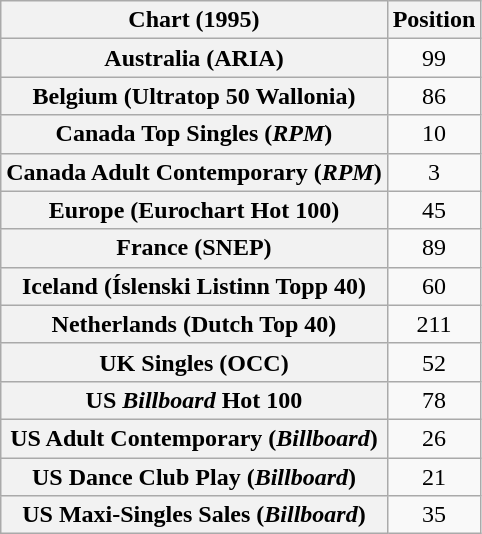<table class="wikitable sortable plainrowheaders" style="text-align:center">
<tr>
<th>Chart (1995)</th>
<th>Position</th>
</tr>
<tr>
<th scope="row">Australia (ARIA)</th>
<td>99</td>
</tr>
<tr>
<th scope="row">Belgium (Ultratop 50 Wallonia)</th>
<td>86</td>
</tr>
<tr>
<th scope="row">Canada Top Singles (<em>RPM</em>)</th>
<td>10</td>
</tr>
<tr>
<th scope="row">Canada Adult Contemporary (<em>RPM</em>)</th>
<td>3</td>
</tr>
<tr>
<th scope="row">Europe (Eurochart Hot 100)</th>
<td>45</td>
</tr>
<tr>
<th scope="row">France (SNEP)</th>
<td>89</td>
</tr>
<tr>
<th scope="row">Iceland (Íslenski Listinn Topp 40)</th>
<td>60</td>
</tr>
<tr>
<th scope="row">Netherlands (Dutch Top 40)</th>
<td>211</td>
</tr>
<tr>
<th scope="row">UK Singles (OCC)</th>
<td>52</td>
</tr>
<tr>
<th scope="row">US <em>Billboard</em> Hot 100</th>
<td>78</td>
</tr>
<tr>
<th scope="row">US Adult Contemporary (<em>Billboard</em>)</th>
<td>26</td>
</tr>
<tr>
<th scope="row">US Dance Club Play (<em>Billboard</em>)</th>
<td>21</td>
</tr>
<tr>
<th scope="row">US Maxi-Singles Sales (<em>Billboard</em>)</th>
<td>35</td>
</tr>
</table>
